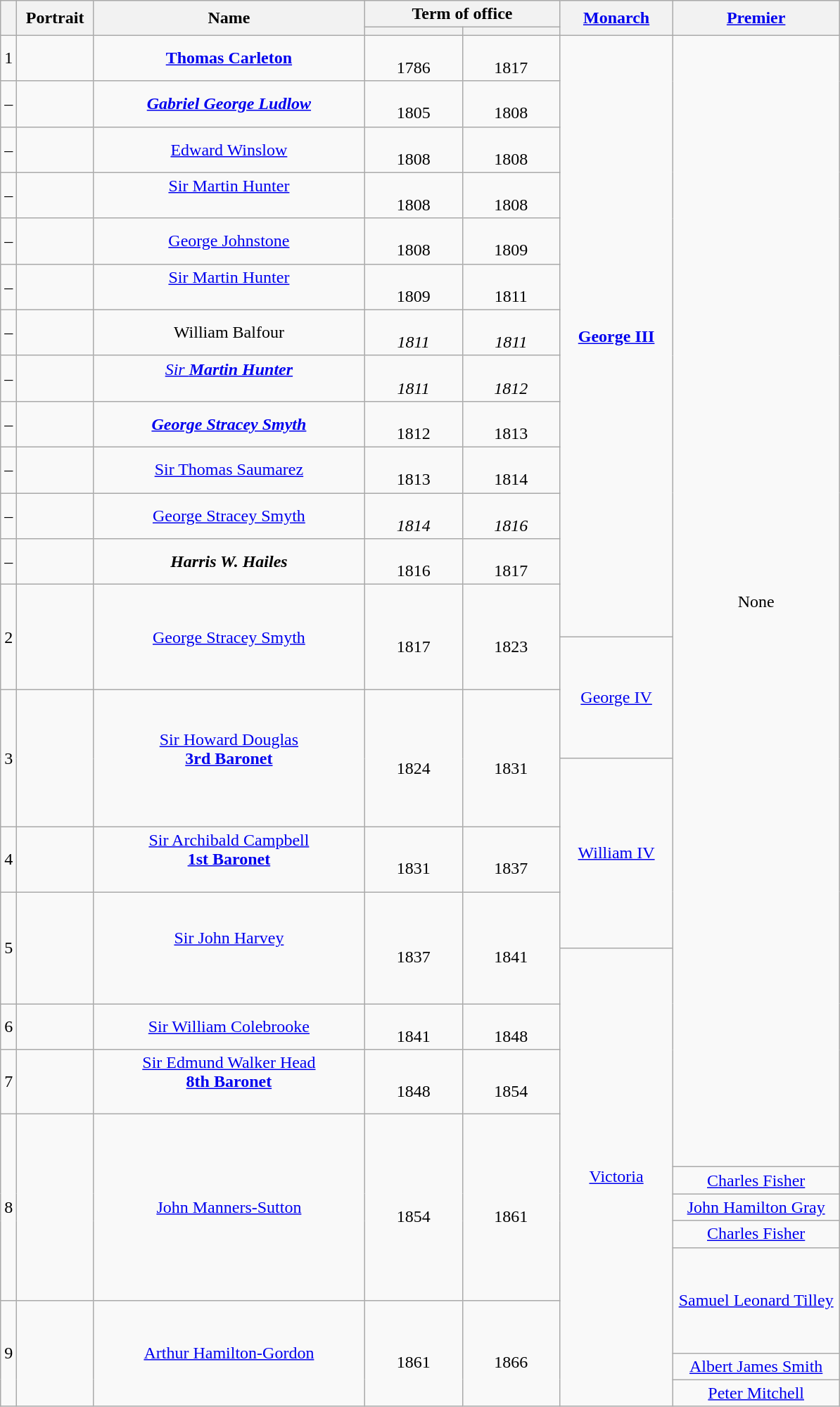<table class="wikitable" style="text-align:center; border:1px #aaf solid;">
<tr>
<th rowspan="2"></th>
<th rowspan="2" width="65">Portrait</th>
<th rowspan="2" width="250">Name<br></th>
<th colspan="2">Term of office</th>
<th rowspan="2" width="100"><a href='#'>Monarch</a><br></th>
<th rowspan="2" width="150"><a href='#'>Premier</a><br></th>
</tr>
<tr>
<th width="85"></th>
<th width="85"></th>
</tr>
<tr>
<td>1</td>
<td></td>
<td><strong><a href='#'>Thomas Carleton</a></strong><br></td>
<td><br>1786</td>
<td><br>1817</td>
<td rowspan="13"><strong><a href='#'>George III</a></strong><br></td>
<td rowspan="22">None</td>
</tr>
<tr>
<td>–</td>
<td></td>
<td><strong><em><a href='#'>Gabriel George Ludlow</a><strong><br><em></td>
<td></em><br>1805<em></td>
<td></em><br>1808<em></td>
</tr>
<tr>
<td>–</td>
<td></td>
<td><a href='#'></em></strong>Edward Winslow<strong><em></a></em><br><em></td>
<td></em><br>1808<em></td>
<td></em><br>1808<em></td>
</tr>
<tr>
<td>–</td>
<td></td>
<td></em><a href='#'>Sir </strong>Martin Hunter<strong></a><br><br><em></td>
<td></em><br>1808<em></td>
<td></em><br>1808<em></td>
</tr>
<tr>
<td>–</td>
<td></td>
<td><a href='#'></em></strong>George Johnstone<strong><em></a></em><br><em></td>
<td></em><br>1808<em></td>
<td></em><br>1809<em></td>
</tr>
<tr>
<td>–</td>
<td></td>
<td></em><a href='#'>Sir </strong>Martin Hunter<strong></a><br><br><em></td>
<td></em><br>1809<em></td>
<td></em><br>1811<em></td>
</tr>
<tr>
<td>–</td>
<td></td>
<td></em></strong>William Balfour</strong><br></em></td>
<td><em><br>1811</em></td>
<td><em><br>1811</em></td>
</tr>
<tr>
<td>–</td>
<td></td>
<td><em><a href='#'>Sir <strong>Martin Hunter</strong></a><br><br></em></td>
<td><em><br>1811</em></td>
<td><em><br>1812</em></td>
</tr>
<tr>
<td>–</td>
<td></td>
<td><strong><em><a href='#'>George Stracey Smyth</a><strong><br><em></td>
<td></em><br>1812<em></td>
<td></em><br>1813<em></td>
</tr>
<tr>
<td>–</td>
<td></td>
<td></em><a href='#'>Sir </strong>Thomas Saumarez<strong></a><br><em></td>
<td></em><br>1813<em></td>
<td></em><br>1814<em></td>
</tr>
<tr>
<td>–</td>
<td></td>
<td></em></strong><a href='#'>George Stracey Smyth</a></strong><br></em></td>
<td><em><br>1814</em></td>
<td><em><br>1816</em></td>
</tr>
<tr>
<td>–</td>
<td></td>
<td><strong><em>Harris W. Hailes<strong><br><em></td>
<td></em><br>1816<em></td>
<td></em><br>1817<em></td>
</tr>
<tr style="height:50px;">
<td rowspan="2">2</td>
<td rowspan="2"></em><em></td>
<td rowspan="2"></strong><a href='#'>George Stracey Smyth</a><strong><br></td>
<td rowspan="2"><br>1817</td>
<td rowspan="2"><br>1823</td>
</tr>
<tr style="height:50px;">
<td rowspan="2"></strong><a href='#'>George IV</a><strong><br></td>
</tr>
<tr style="height:65px;">
<td rowspan="2">3</td>
<td rowspan="2"></td>
<td rowspan="2"><a href='#'>Sir </strong>Howard Douglas<strong><br>3rd Baronet</a><br><br></td>
<td rowspan="2"><br>1824</td>
<td rowspan="2"><br>1831</td>
</tr>
<tr style="height:65px;">
<td rowspan="3"></strong><a href='#'>William IV</a><strong><br></td>
</tr>
<tr>
<td>4</td>
<td></td>
<td><a href='#'>Sir </strong>Archibald Campbell<strong><br>1st Baronet</a><br><br></td>
<td><br>1831</td>
<td><br>1837</td>
</tr>
<tr style="height:53px;">
<td rowspan="2">5</td>
<td rowspan="2"></td>
<td rowspan="2"><a href='#'>Sir </strong>John Harvey<strong></a><br><br></td>
<td rowspan="2"><br>1837</td>
<td rowspan="2"><br>1841</td>
</tr>
<tr style="height:53px;">
<td rowspan="11"></strong><a href='#'>Victoria</a><strong><br></td>
</tr>
<tr>
<td>6</td>
<td></em><em></td>
<td><a href='#'>Sir </strong>William Colebrooke<strong></a><br></td>
<td><br>1841</td>
<td><br>1848</td>
</tr>
<tr>
<td>7</td>
<td></td>
<td><a href='#'>Sir </strong>Edmund Walker Head<strong><br>8th Baronet</a><br><br></td>
<td><br>1848</td>
<td><br>1854</td>
</tr>
<tr style="height:50px;">
<td rowspan="5">8</td>
<td rowspan="5"></td>
<td rowspan="5"><a href='#'></strong>John Manners-Sutton<strong></a><br></td>
<td rowspan="5"><br>1854</td>
<td rowspan="5"><br>1861</td>
</tr>
<tr>
<td><a href='#'></strong>Charles Fisher<strong></a><br></td>
</tr>
<tr>
<td><a href='#'></strong>John Hamilton Gray<strong></a><br></td>
</tr>
<tr>
<td><a href='#'></strong>Charles Fisher<strong></a><br></td>
</tr>
<tr style="height:50px;">
<td rowspan="2"></strong><a href='#'>Samuel Leonard Tilley</a><strong><br></td>
</tr>
<tr style="height:50px;">
<td rowspan="3">9</td>
<td rowspan="3"></td>
<td rowspan="3"><a href='#'></strong>Arthur Hamilton-Gordon<strong></a><br></td>
<td rowspan="3"><br>1861</td>
<td rowspan="3"><br>1866</td>
</tr>
<tr>
<td></strong><a href='#'>Albert James Smith</a><strong><br></td>
</tr>
<tr>
<td><a href='#'></strong>Peter Mitchell<strong></a><br></td>
</tr>
</table>
